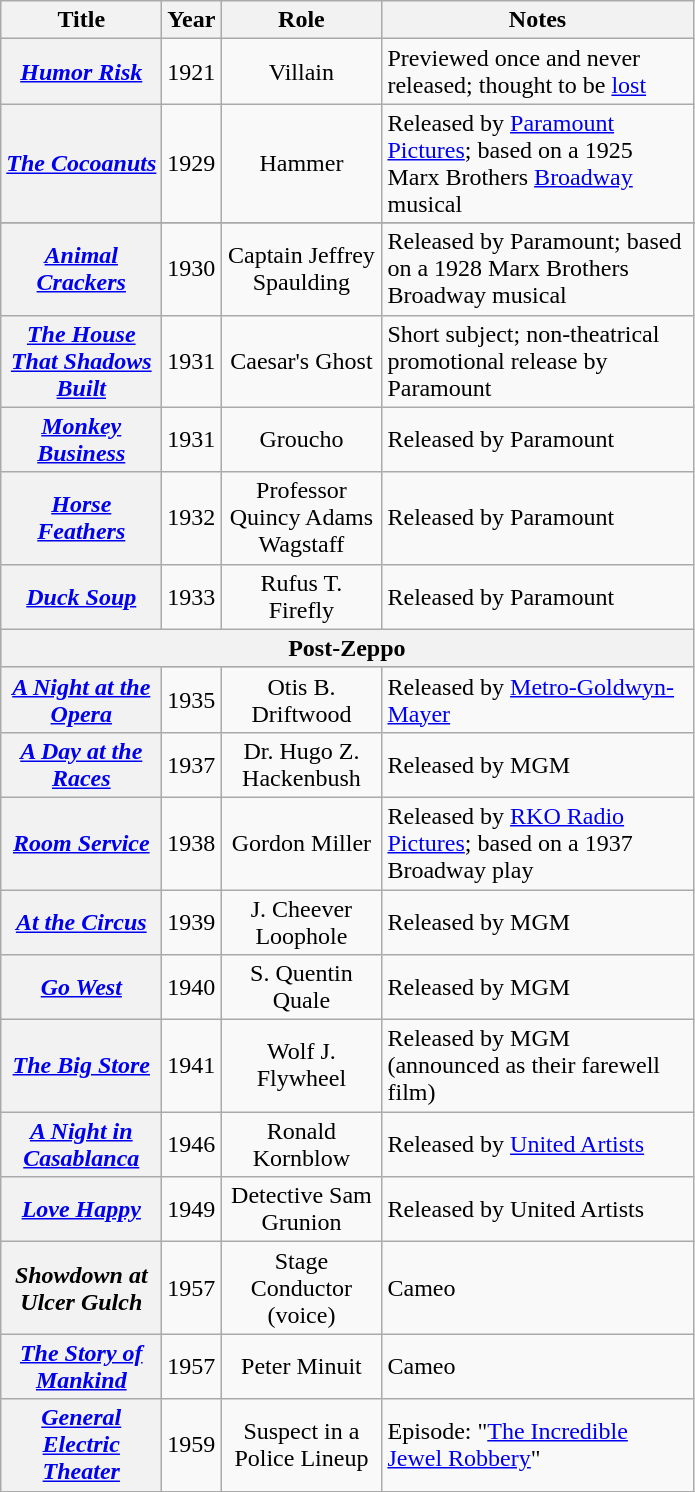<table class="wikitable plainrowheaders sortable" style="text-align:center;">
<tr>
<th scope="col" width="100">Title</th>
<th scope="col" width="10">Year</th>
<th scope="col" width="100">Role</th>
<th scope="col" class="unsortable" width="200">Notes</th>
</tr>
<tr>
<th scope="row"><em><a href='#'>Humor Risk</a></em></th>
<td>1921</td>
<td>Villain</td>
<td style="text-align:left;">Previewed once and never released; thought to be <a href='#'>lost</a></td>
</tr>
<tr>
<th scope="row"><em><a href='#'>The Cocoanuts</a></em></th>
<td>1929</td>
<td>Hammer</td>
<td style="text-align:left;">Released by <a href='#'>Paramount Pictures</a>; based on a 1925 Marx Brothers <a href='#'>Broadway</a> musical</td>
</tr>
<tr>
</tr>
<tr>
<th scope="row"><em><a href='#'>Animal Crackers</a></em></th>
<td>1930</td>
<td>Captain Jeffrey Spaulding</td>
<td style="text-align:left;">Released by Paramount; based on a 1928 Marx Brothers Broadway musical</td>
</tr>
<tr>
<th scope="row"><em><a href='#'>The House That Shadows Built</a></em></th>
<td>1931</td>
<td>Caesar's Ghost</td>
<td style="text-align:left;">Short subject; non-theatrical promotional release by Paramount</td>
</tr>
<tr>
<th scope="row"><em><a href='#'>Monkey Business</a></em></th>
<td>1931</td>
<td>Groucho</td>
<td style="text-align:left;">Released by Paramount</td>
</tr>
<tr>
<th scope="row"><em><a href='#'>Horse Feathers</a></em></th>
<td>1932</td>
<td>Professor Quincy Adams Wagstaff</td>
<td style="text-align:left;">Released by Paramount</td>
</tr>
<tr>
<th scope="row"><em><a href='#'>Duck Soup</a></em></th>
<td>1933</td>
<td>Rufus T. Firefly</td>
<td style="text-align:left;">Released by Paramount</td>
</tr>
<tr style="background:#b0c4de;">
<th colspan="5" style="text-align:center;">Post-Zeppo</th>
</tr>
<tr>
<th scope="row"><em><a href='#'>A Night at the Opera</a></em></th>
<td>1935</td>
<td>Otis B. Driftwood</td>
<td style="text-align:left;">Released by <a href='#'>Metro-Goldwyn-Mayer</a></td>
</tr>
<tr>
<th scope="row"><em><a href='#'>A Day at the Races</a></em></th>
<td>1937</td>
<td>Dr. Hugo Z. Hackenbush</td>
<td style="text-align:left;">Released by MGM</td>
</tr>
<tr>
<th scope="row"><em><a href='#'>Room Service</a></em></th>
<td>1938</td>
<td>Gordon Miller</td>
<td style="text-align:left;">Released by <a href='#'>RKO Radio Pictures</a>; based on a 1937 Broadway play</td>
</tr>
<tr>
<th scope="row"><em><a href='#'>At the Circus</a></em></th>
<td>1939</td>
<td>J. Cheever Loophole</td>
<td style="text-align:left;">Released by MGM</td>
</tr>
<tr>
<th scope="row"><em><a href='#'>Go West</a></em></th>
<td>1940</td>
<td>S. Quentin Quale</td>
<td style="text-align:left;">Released by MGM</td>
</tr>
<tr>
<th scope="row"><em><a href='#'>The Big Store</a></em></th>
<td>1941</td>
<td>Wolf J. Flywheel</td>
<td style="text-align:left;">Released by MGM (announced as their farewell film)</td>
</tr>
<tr>
<th scope="row"><em><a href='#'>A Night in Casablanca</a></em></th>
<td>1946</td>
<td>Ronald Kornblow</td>
<td style="text-align:left;">Released by <a href='#'>United Artists</a></td>
</tr>
<tr>
<th scope="row"><em><a href='#'>Love Happy</a></em></th>
<td>1949</td>
<td>Detective Sam Grunion</td>
<td style="text-align:left;">Released by United Artists</td>
</tr>
<tr>
<th scope="row"><em>Showdown at Ulcer Gulch</em></th>
<td>1957</td>
<td>Stage Conductor (voice)</td>
<td style="text-align:left;">Cameo</td>
</tr>
<tr>
<th scope="row"><em><a href='#'>The Story of Mankind</a></em></th>
<td>1957</td>
<td>Peter Minuit</td>
<td style="text-align:left;">Cameo</td>
</tr>
<tr>
<th scope="row"><em><a href='#'>General Electric Theater</a></em></th>
<td>1959</td>
<td>Suspect in a Police Lineup</td>
<td style="text-align:left;">Episode: "<a href='#'>The Incredible Jewel Robbery</a>"</td>
</tr>
<tr>
</tr>
</table>
